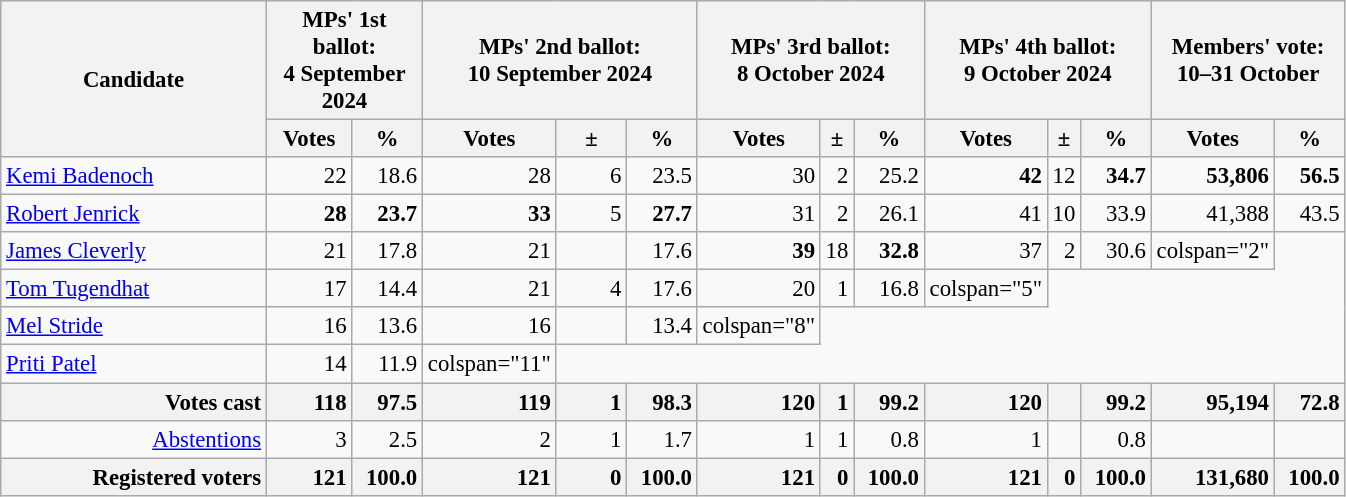<table class="wikitable plainrowheaders" style="font-size:95%; text-align:right" |>
<tr>
<th rowspan="2">Candidate</th>
<th colspan="2">MPs' 1st ballot:<br>4 September 2024</th>
<th colspan="3">MPs' 2nd ballot:<br>10 September 2024</th>
<th colspan="3">MPs' 3rd ballot:<br>8 October 2024</th>
<th colspan="3">MPs' 4th ballot:<br>9 October 2024</th>
<th colspan="2">Members' vote:<br>10–31 October</th>
</tr>
<tr>
<th style="width: 50px">Votes</th>
<th style="width: 40px">%</th>
<th style="width: 50px">Votes</th>
<th style="width: 40px">±</th>
<th style="width: 40px">%</th>
<th style="width: 50px">Votes</th>
<th>±</th>
<th style="width: 40px">%</th>
<th style="width: 50px">Votes</th>
<th>±</th>
<th style="width: 40px">%</th>
<th style="width: 50px">Votes</th>
<th style="width: 40px">%</th>
</tr>
<tr>
<td style="width: 170px; text-align:left"><a href='#'>Kemi Badenoch</a></td>
<td>22</td>
<td>18.6</td>
<td>28</td>
<td>6</td>
<td>23.5</td>
<td>30</td>
<td>2</td>
<td>25.2</td>
<td><strong>42</strong></td>
<td>12</td>
<td><strong>34.7</strong></td>
<td><strong>53,806</strong></td>
<td><strong>56.5</strong></td>
</tr>
<tr>
<td style="width: 170px; text-align:left"><a href='#'>Robert Jenrick</a></td>
<td><strong>28</strong></td>
<td><strong>23.7</strong></td>
<td><strong>33</strong></td>
<td>5</td>
<td><strong>27.7</strong></td>
<td>31</td>
<td>2</td>
<td>26.1</td>
<td>41</td>
<td>10</td>
<td>33.9</td>
<td>41,388</td>
<td>43.5</td>
</tr>
<tr>
<td style="width: 170px; text-align:left"><a href='#'>James Cleverly</a></td>
<td>21</td>
<td>17.8</td>
<td>21</td>
<td></td>
<td>17.6</td>
<td><strong>39</strong></td>
<td>18</td>
<td><strong>32.8</strong></td>
<td>37</td>
<td>2</td>
<td>30.6</td>
<td>colspan="2" </td>
</tr>
<tr>
<td style="width: 170px; text-align:left"><a href='#'>Tom Tugendhat</a></td>
<td>17</td>
<td>14.4</td>
<td>21</td>
<td>4</td>
<td>17.6</td>
<td>20</td>
<td>1</td>
<td>16.8</td>
<td>colspan="5" </td>
</tr>
<tr>
<td style="width: 170px; text-align:left"><a href='#'>Mel Stride</a></td>
<td>16</td>
<td>13.6</td>
<td>16</td>
<td></td>
<td>13.4</td>
<td>colspan="8" </td>
</tr>
<tr>
<td style="width: 170px; text-align:left"><a href='#'>Priti Patel</a></td>
<td>14</td>
<td>11.9</td>
<td>colspan="11" </td>
</tr>
<tr>
<th style="text-align:right;">Votes cast</th>
<th scope="row" style="text-align:right;">118</th>
<th scope="row" style="text-align:right;">97.5</th>
<th scope="row" style="text-align:right;">119</th>
<th scope="row" style="text-align:right;">1</th>
<th scope="row" style="text-align:right;">98.3</th>
<th scope="row" style="text-align:right;">120</th>
<th scope="row" style="text-align:right;">1</th>
<th scope="row" style="text-align:right;">99.2</th>
<th scope="row" style="text-align:right;">120</th>
<th scope="row" style="text-align:right;"></th>
<th scope="row" style="text-align:right;">99.2</th>
<th scope="row" style="text-align:right;">95,194</th>
<th scope="row" style="text-align:right;">72.8</th>
</tr>
<tr>
<td scope="row" style="text-align:right;"><a href='#'>Abstentions</a></td>
<td scope="row" style="text-align:right;">3</td>
<td scope="row" style="text-align:right;">2.5</td>
<td scope="row" style="text-align:right;">2</td>
<td scope="row" style="text-align:right;">1</td>
<td scope="row" style="text-align:right;">1.7</td>
<td scope="row" style="text-align:right;">1</td>
<td scope="row" style="text-align:right;">1</td>
<td scope="row" style="text-align:right;">0.8</td>
<td scope="row" style="text-align:right;">1</td>
<td scope="row" style="text-align:right;"></td>
<td scope="row" style="text-align:right;">0.8</td>
<td scope="row" style="text-align:right;"></td>
<td scope="row" style="text-align:right;"></td>
</tr>
<tr>
<th scope="row" style="text-align:right;">Registered voters</th>
<th scope="row" style="text-align:right;">121</th>
<th scope="row" style="text-align:right;">100.0</th>
<th scope="row" style="text-align:right;">121</th>
<th scope="row" style="text-align:right;">0</th>
<th scope="row" style="text-align:right;">100.0</th>
<th scope="row" style="text-align:right;">121</th>
<th scope="row" style="text-align:right;">0</th>
<th scope="row" style="text-align:right;">100.0</th>
<th scope="row" style="text-align:right;">121</th>
<th scope="row" style="text-align:right;">0</th>
<th scope="row" style="text-align:right;">100.0</th>
<th scope="row" style="text-align:right;">131,680</th>
<th scope="row" style="text-align:right;">100.0</th>
</tr>
</table>
